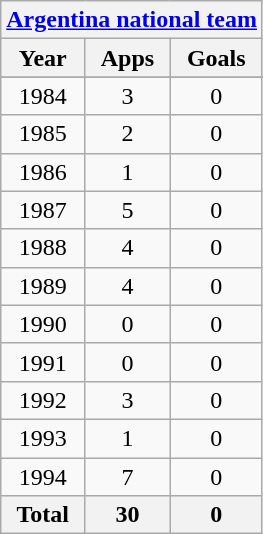<table class="wikitable" style="text-align:center">
<tr>
<th colspan=3><a href='#'>Argentina national team</a></th>
</tr>
<tr>
<th>Year</th>
<th>Apps</th>
<th>Goals</th>
</tr>
<tr>
</tr>
<tr>
<td>1984</td>
<td>3</td>
<td>0</td>
</tr>
<tr>
<td>1985</td>
<td>2</td>
<td>0</td>
</tr>
<tr>
<td>1986</td>
<td>1</td>
<td>0</td>
</tr>
<tr>
<td>1987</td>
<td>5</td>
<td>0</td>
</tr>
<tr>
<td>1988</td>
<td>4</td>
<td>0</td>
</tr>
<tr>
<td>1989</td>
<td>4</td>
<td>0</td>
</tr>
<tr>
<td>1990</td>
<td>0</td>
<td>0</td>
</tr>
<tr>
<td>1991</td>
<td>0</td>
<td>0</td>
</tr>
<tr>
<td>1992</td>
<td>3</td>
<td>0</td>
</tr>
<tr>
<td>1993</td>
<td>1</td>
<td>0</td>
</tr>
<tr>
<td>1994</td>
<td>7</td>
<td>0</td>
</tr>
<tr>
<th>Total</th>
<th>30</th>
<th>0</th>
</tr>
</table>
